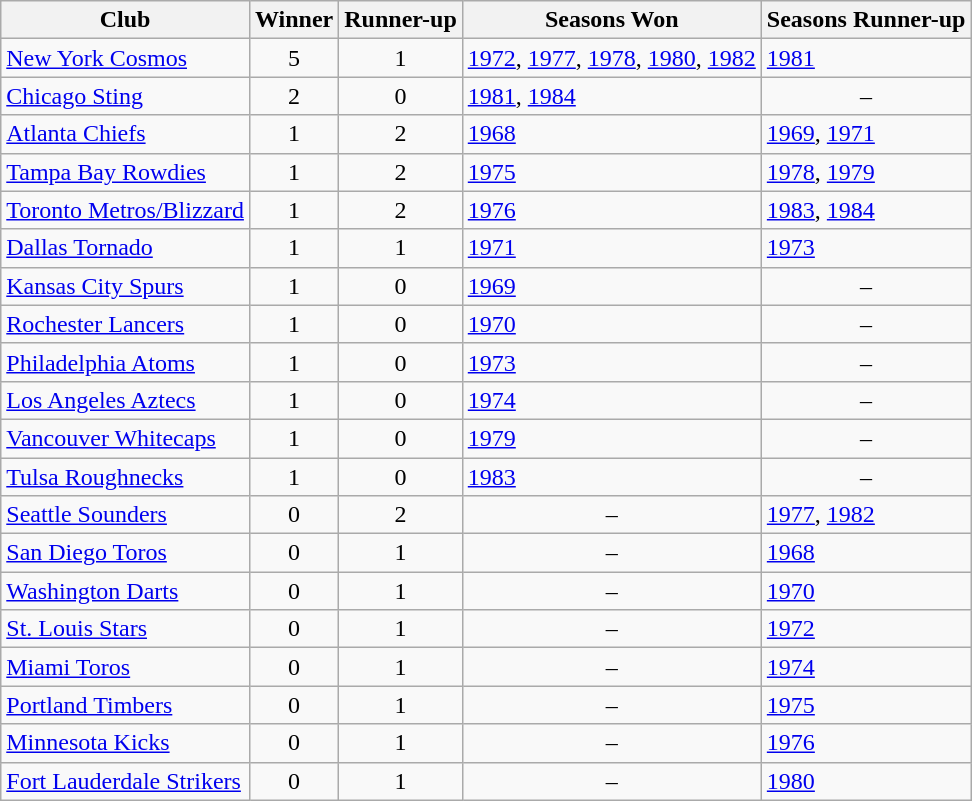<table class="wikitable" style=text-align:center;">
<tr>
<th>Club</th>
<th>Winner</th>
<th>Runner-up</th>
<th>Seasons Won</th>
<th>Seasons Runner-up</th>
</tr>
<tr>
<td align=left><a href='#'>New York Cosmos</a></td>
<td>5</td>
<td>1</td>
<td align=left><a href='#'>1972</a>, <a href='#'>1977</a>, <a href='#'>1978</a>, <a href='#'>1980</a>, <a href='#'>1982</a></td>
<td align=left><a href='#'>1981</a></td>
</tr>
<tr>
<td align=left><a href='#'>Chicago Sting</a></td>
<td>2</td>
<td>0</td>
<td align=left><a href='#'>1981</a>, <a href='#'>1984</a></td>
<td>–</td>
</tr>
<tr>
<td align=left><a href='#'>Atlanta Chiefs</a></td>
<td>1</td>
<td>2</td>
<td align=left><a href='#'>1968</a></td>
<td align=left><a href='#'>1969</a>, <a href='#'>1971</a></td>
</tr>
<tr>
<td align=left><a href='#'>Tampa Bay Rowdies</a></td>
<td>1</td>
<td>2</td>
<td align=left><a href='#'>1975</a></td>
<td align=left><a href='#'>1978</a>, <a href='#'>1979</a></td>
</tr>
<tr>
<td align=left><a href='#'>Toronto Metros/Blizzard</a></td>
<td>1</td>
<td>2</td>
<td align=left><a href='#'>1976</a></td>
<td align=left><a href='#'>1983</a>, <a href='#'>1984</a></td>
</tr>
<tr>
<td align=left><a href='#'>Dallas Tornado</a></td>
<td>1</td>
<td>1</td>
<td align=left><a href='#'>1971</a></td>
<td align=left><a href='#'>1973</a></td>
</tr>
<tr>
<td align=left><a href='#'>Kansas City Spurs</a></td>
<td>1</td>
<td>0</td>
<td align=left><a href='#'>1969</a></td>
<td>–</td>
</tr>
<tr>
<td align=left><a href='#'>Rochester Lancers</a></td>
<td>1</td>
<td>0</td>
<td align=left><a href='#'>1970</a></td>
<td>–</td>
</tr>
<tr>
<td align=left><a href='#'>Philadelphia Atoms</a></td>
<td>1</td>
<td>0</td>
<td align=left><a href='#'>1973</a></td>
<td>–</td>
</tr>
<tr>
<td align=left><a href='#'>Los Angeles Aztecs</a></td>
<td>1</td>
<td>0</td>
<td align=left><a href='#'>1974</a></td>
<td>–</td>
</tr>
<tr>
<td align=left><a href='#'>Vancouver Whitecaps</a></td>
<td>1</td>
<td>0</td>
<td align=left><a href='#'>1979</a></td>
<td>–</td>
</tr>
<tr>
<td align=left><a href='#'>Tulsa Roughnecks</a></td>
<td>1</td>
<td>0</td>
<td align=left><a href='#'>1983</a></td>
<td>–</td>
</tr>
<tr>
<td align=left><a href='#'>Seattle Sounders</a></td>
<td>0</td>
<td>2</td>
<td>–</td>
<td align=left><a href='#'>1977</a>, <a href='#'>1982</a></td>
</tr>
<tr>
<td align=left><a href='#'>San Diego Toros</a></td>
<td>0</td>
<td>1</td>
<td>–</td>
<td align=left><a href='#'>1968</a></td>
</tr>
<tr>
<td align=left><a href='#'>Washington Darts</a></td>
<td>0</td>
<td>1</td>
<td>–</td>
<td align=left><a href='#'>1970</a></td>
</tr>
<tr>
<td align=left><a href='#'>St. Louis Stars</a></td>
<td>0</td>
<td>1</td>
<td>–</td>
<td align=left><a href='#'>1972</a></td>
</tr>
<tr>
<td align=left><a href='#'>Miami Toros</a></td>
<td>0</td>
<td>1</td>
<td>–</td>
<td align=left><a href='#'>1974</a></td>
</tr>
<tr>
<td align=left><a href='#'>Portland Timbers</a></td>
<td>0</td>
<td>1</td>
<td>–</td>
<td align=left><a href='#'>1975</a></td>
</tr>
<tr>
<td align=left><a href='#'>Minnesota Kicks</a></td>
<td>0</td>
<td>1</td>
<td>–</td>
<td align=left><a href='#'>1976</a></td>
</tr>
<tr>
<td align=left><a href='#'>Fort Lauderdale Strikers</a></td>
<td>0</td>
<td>1</td>
<td>–</td>
<td align=left><a href='#'>1980</a></td>
</tr>
</table>
